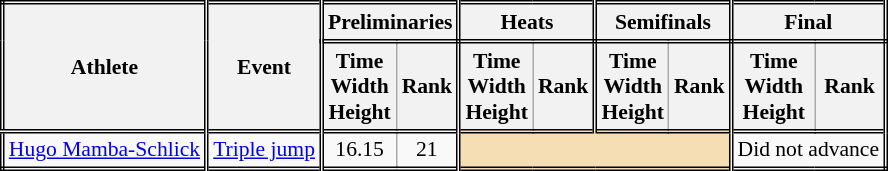<table class=wikitable style="font-size:90%; border: double;">
<tr>
<th rowspan="2" style="border-right:double">Athlete</th>
<th rowspan="2" style="border-right:double">Event</th>
<th colspan="2" style="border-right:double; border-bottom:double;">Preliminaries</th>
<th colspan="2" style="border-right:double; border-bottom:double;">Heats</th>
<th colspan="2" style="border-right:double; border-bottom:double;">Semifinals</th>
<th colspan="2" style="border-right:double; border-bottom:double;">Final</th>
</tr>
<tr>
<th>Time<br>Width<br>Height</th>
<th style="border-right:double">Rank</th>
<th>Time<br>Width<br>Height</th>
<th style="border-right:double">Rank</th>
<th>Time<br>Width<br>Height</th>
<th style="border-right:double">Rank</th>
<th>Time<br>Width<br>Height</th>
<th style="border-right:double">Rank</th>
</tr>
<tr style="border-top: double;">
<td style="border-right:double"><a href='#'>Hugo Mamba-Schlick</a></td>
<td style="border-right:double"><a href='#'>Triple jump</a></td>
<td align=center>16.15</td>
<td align=center style="border-right:double">21</td>
<td style="border-right:double" colspan= 4  bgcolor="wheat"></td>
<td colspan="2" align=center>Did not advance</td>
</tr>
</table>
